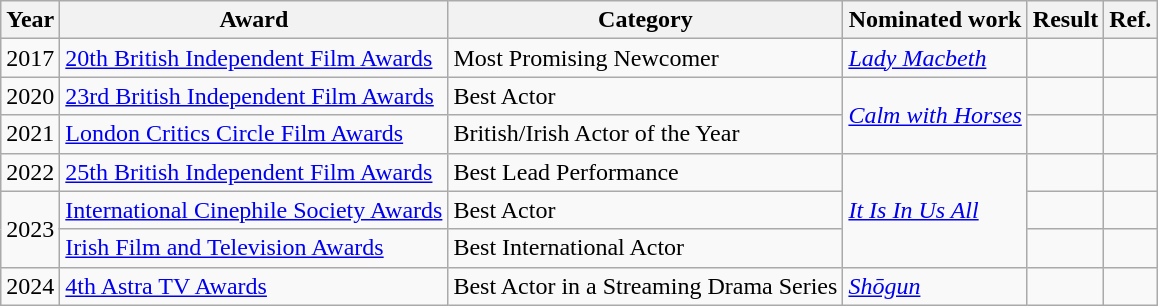<table class="wikitable">
<tr>
<th>Year</th>
<th>Award</th>
<th>Category</th>
<th>Nominated work</th>
<th>Result</th>
<th>Ref.</th>
</tr>
<tr>
<td>2017</td>
<td><a href='#'>20th British Independent Film Awards</a></td>
<td>Most Promising Newcomer</td>
<td><em><a href='#'>Lady Macbeth</a></em></td>
<td></td>
<td></td>
</tr>
<tr>
<td>2020</td>
<td><a href='#'>23rd British Independent Film Awards</a></td>
<td>Best Actor</td>
<td rowspan="2"><em><a href='#'>Calm with Horses</a></em></td>
<td></td>
<td></td>
</tr>
<tr>
<td>2021</td>
<td><a href='#'>London Critics Circle Film Awards</a></td>
<td>British/Irish Actor of the Year</td>
<td></td>
<td></td>
</tr>
<tr>
<td>2022</td>
<td><a href='#'>25th British Independent Film Awards</a></td>
<td>Best Lead Performance</td>
<td rowspan="3"><em><a href='#'>It Is In Us All</a></em></td>
<td></td>
<td></td>
</tr>
<tr>
<td rowspan="2">2023</td>
<td><a href='#'>International Cinephile Society Awards</a></td>
<td>Best Actor</td>
<td></td>
<td></td>
</tr>
<tr>
<td><a href='#'>Irish Film and Television Awards</a></td>
<td>Best International Actor</td>
<td></td>
<td></td>
</tr>
<tr>
<td>2024</td>
<td><a href='#'>4th Astra TV Awards</a></td>
<td>Best Actor in a Streaming Drama Series</td>
<td><em><a href='#'>Shōgun</a></em></td>
<td></td>
<td></td>
</tr>
</table>
